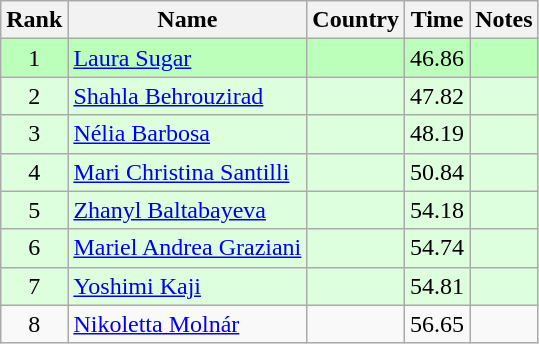<table class="wikitable" style="text-align:center">
<tr>
<th>Rank</th>
<th>Name</th>
<th>Country</th>
<th>Time</th>
<th>Notes</th>
</tr>
<tr bgcolor=bbffbb>
<td>1</td>
<td align="left"><a href='#'>Laura Sugar</a></td>
<td align="left"></td>
<td>46.86</td>
<td></td>
</tr>
<tr bgcolor=ddffdd>
<td>2</td>
<td align="left"><a href='#'>Shahla Behrouzirad</a></td>
<td align="left"></td>
<td>47.82</td>
<td></td>
</tr>
<tr bgcolor=ddffdd>
<td>3</td>
<td align="left"><a href='#'>Nélia Barbosa</a></td>
<td align="left"></td>
<td>48.19</td>
<td></td>
</tr>
<tr bgcolor=ddffdd>
<td>4</td>
<td align="left"><a href='#'>Mari Christina Santilli</a></td>
<td align="left"></td>
<td>50.84</td>
<td></td>
</tr>
<tr bgcolor=ddffdd>
<td>5</td>
<td align="left"><a href='#'>Zhanyl Baltabayeva</a></td>
<td align="left"></td>
<td>54.18</td>
<td></td>
</tr>
<tr bgcolor=ddffdd>
<td>6</td>
<td align="left"><a href='#'>Mariel Andrea Graziani</a></td>
<td align="left"></td>
<td>54.74</td>
<td></td>
</tr>
<tr bgcolor=ddffdd>
<td>7</td>
<td align="left"><a href='#'>Yoshimi Kaji</a></td>
<td align="left"></td>
<td>54.81</td>
<td></td>
</tr>
<tr>
<td>8</td>
<td align="left"><a href='#'>Nikoletta Molnár</a></td>
<td align="left"></td>
<td>56.65</td>
<td></td>
</tr>
</table>
